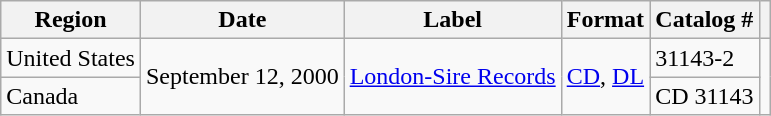<table class="wikitable">
<tr>
<th>Region</th>
<th>Date</th>
<th>Label</th>
<th>Format</th>
<th>Catalog #</th>
<th></th>
</tr>
<tr>
<td>United States</td>
<td rowspan="2">September 12, 2000</td>
<td rowspan="2"><a href='#'>London-Sire Records</a></td>
<td rowspan="2"><a href='#'>CD</a>, <a href='#'>DL</a></td>
<td>31143-2</td>
<td rowspan="2" style="text-align:center;"></td>
</tr>
<tr>
<td>Canada</td>
<td>CD 31143</td>
</tr>
</table>
